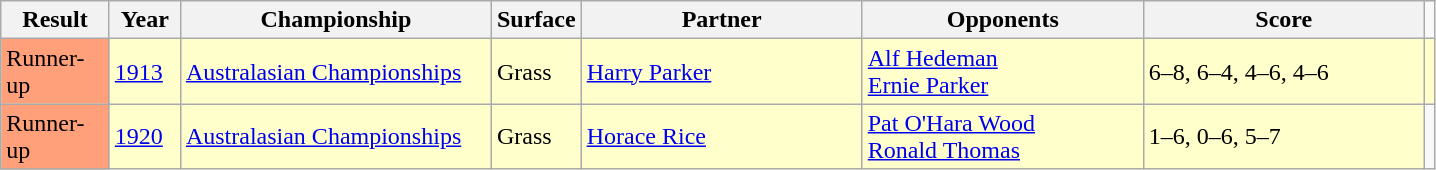<table class="sortable wikitable">
<tr>
<th style="width:65px">Result</th>
<th style="width:40px">Year</th>
<th style="width:200px">Championship</th>
<th style="width:50px">Surface</th>
<th style="width:180px">Partner</th>
<th style="width:180px">Opponents</th>
<th style="width:180px" class="unsortable">Score</th>
</tr>
<tr style="background:#ffc;">
<td style="background:#ffa07a;">Runner-up</td>
<td><a href='#'>1913</a></td>
<td><a href='#'>Australasian Championships</a></td>
<td>Grass</td>
<td> <a href='#'>Harry Parker</a></td>
<td> <a href='#'>Alf Hedeman</a> <br>  <a href='#'>Ernie Parker</a></td>
<td>6–8, 6–4, 4–6, 4–6</td>
<td></td>
</tr>
<tr bgcolor= #ffc>
<td bgcolor="ffa07a">Runner-up</td>
<td><a href='#'>1920</a></td>
<td><a href='#'>Australasian Championships</a></td>
<td>Grass</td>
<td> <a href='#'>Horace Rice</a></td>
<td> <a href='#'>Pat O'Hara Wood</a> <br> <a href='#'>Ronald Thomas</a></td>
<td>1–6, 0–6, 5–7</td>
</tr>
</table>
